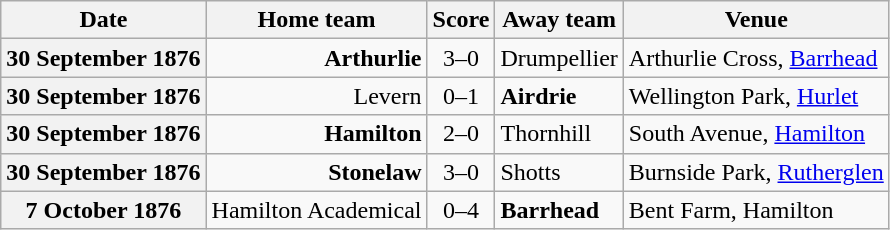<table class="wikitable football-result-list" style="max-width: 80em; text-align: center">
<tr>
<th scope="col">Date</th>
<th scope="col">Home team</th>
<th scope="col">Score</th>
<th scope="col">Away team</th>
<th scope="col">Venue</th>
</tr>
<tr>
<th scope="row">30 September 1876</th>
<td align=right><strong>Arthurlie</strong></td>
<td>3–0</td>
<td align=left>Drumpellier</td>
<td align=left>Arthurlie Cross, <a href='#'>Barrhead</a></td>
</tr>
<tr>
<th scope="row">30 September 1876</th>
<td align=right>Levern</td>
<td>0–1</td>
<td align=left><strong>Airdrie</strong></td>
<td align=left>Wellington Park, <a href='#'>Hurlet</a></td>
</tr>
<tr>
<th scope="row">30 September 1876</th>
<td align=right><strong>Hamilton</strong></td>
<td>2–0</td>
<td align=left>Thornhill</td>
<td align=left>South Avenue, <a href='#'>Hamilton</a></td>
</tr>
<tr>
<th scope="row">30 September 1876</th>
<td align=right><strong>Stonelaw</strong></td>
<td>3–0</td>
<td align=left>Shotts</td>
<td align=left>Burnside Park, <a href='#'>Rutherglen</a></td>
</tr>
<tr>
<th scope="row">7 October 1876</th>
<td align=right>Hamilton Academical</td>
<td>0–4</td>
<td align=left><strong>Barrhead</strong></td>
<td align=left>Bent Farm, Hamilton</td>
</tr>
</table>
